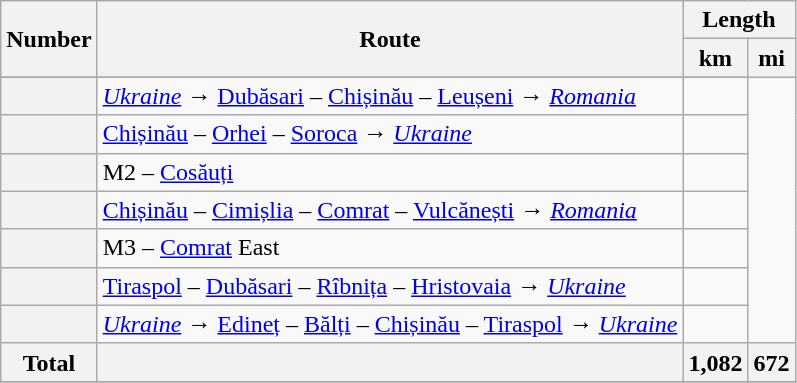<table class="wikitable">
<tr>
<th rowspan=2>Number</th>
<th rowspan=2>Route</th>
<th colspan=2>Length</th>
</tr>
<tr>
<th>km</th>
<th>mi</th>
</tr>
<tr>
</tr>
<tr>
<th></th>
<td><em><a href='#'>Ukraine</a></em>  → <a href='#'>Dubăsari</a> – <a href='#'>Chișinău</a> – <a href='#'>Leușeni</a> → <em><a href='#'>Romania</a></em> </td>
<td></td>
</tr>
<tr>
<th></th>
<td><a href='#'>Chișinău</a> – <a href='#'>Orhei</a> – <a href='#'>Soroca</a> → <em><a href='#'>Ukraine</a></em> </td>
<td></td>
</tr>
<tr>
<th></th>
<td> M2 – <a href='#'>Cosăuți</a></td>
<td></td>
</tr>
<tr>
<th></th>
<td><a href='#'>Chișinău</a> – <a href='#'>Cimișlia</a> – <a href='#'>Comrat</a> – <a href='#'>Vulcănești</a> → <em><a href='#'>Romania</a></em> </td>
<td></td>
</tr>
<tr>
<th></th>
<td> M3 – <a href='#'>Comrat</a> East</td>
<td></td>
</tr>
<tr>
<th></th>
<td><a href='#'>Tiraspol</a> – <a href='#'>Dubăsari</a> – <a href='#'>Rîbnița</a> – <a href='#'>Hristovaia</a> → <em><a href='#'>Ukraine</a></em> </td>
<td></td>
</tr>
<tr>
<th></th>
<td><em><a href='#'>Ukraine</a></em>  → <a href='#'>Edineț</a> – <a href='#'>Bălți</a> – <a href='#'>Chișinău</a> – <a href='#'>Tiraspol</a> → <em><a href='#'>Ukraine</a></em> </td>
<td></td>
</tr>
<tr>
<th>Total</th>
<th></th>
<th>1,082</th>
<th>672</th>
</tr>
<tr>
</tr>
</table>
